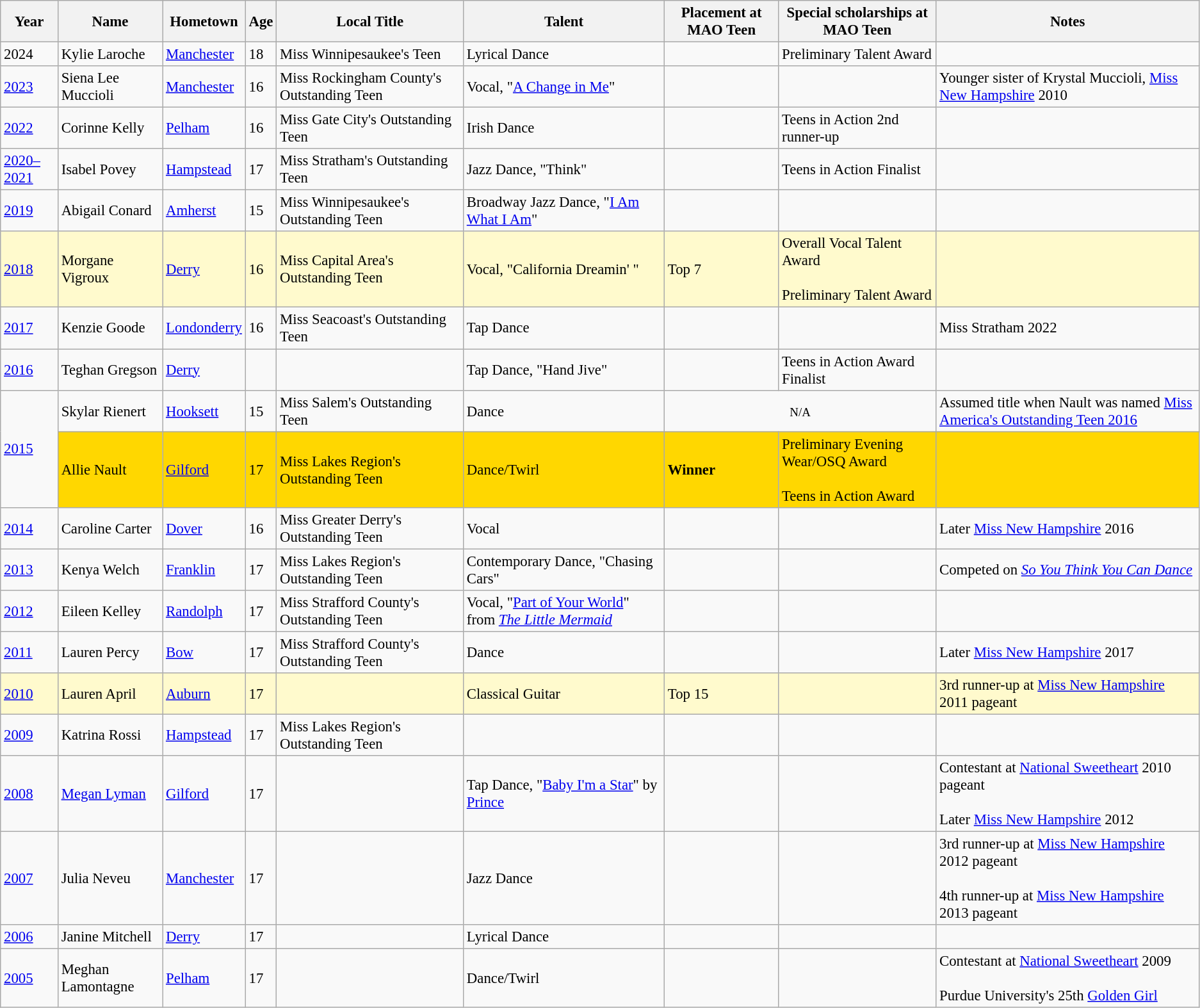<table class="wikitable sortable" style="font-size:95%;">
<tr>
<th>Year</th>
<th>Name</th>
<th>Hometown</th>
<th>Age</th>
<th>Local Title</th>
<th>Talent</th>
<th>Placement at MAO Teen</th>
<th>Special scholarships at MAO Teen</th>
<th>Notes</th>
</tr>
<tr>
<td>2024</td>
<td>Kylie Laroche</td>
<td><a href='#'>Manchester</a></td>
<td>18</td>
<td>Miss Winnipesaukee's Teen</td>
<td>Lyrical Dance</td>
<td></td>
<td>Preliminary Talent Award</td>
<td></td>
</tr>
<tr>
<td><a href='#'>2023</a></td>
<td>Siena Lee Muccioli</td>
<td><a href='#'>Manchester</a></td>
<td>16</td>
<td>Miss Rockingham County's Outstanding Teen</td>
<td>Vocal, "<a href='#'>A Change in Me</a>"</td>
<td></td>
<td></td>
<td>Younger sister of Krystal Muccioli, <a href='#'>Miss New Hampshire</a> 2010</td>
</tr>
<tr>
<td><a href='#'>2022</a></td>
<td>Corinne Kelly</td>
<td><a href='#'>Pelham</a></td>
<td>16</td>
<td>Miss Gate City's Outstanding Teen</td>
<td>Irish Dance</td>
<td align="center"></td>
<td>Teens in Action 2nd runner-up</td>
<td></td>
</tr>
<tr>
<td><a href='#'>2020–2021</a></td>
<td>Isabel Povey</td>
<td><a href='#'>Hampstead</a></td>
<td>17</td>
<td>Miss Stratham's Outstanding Teen</td>
<td>Jazz Dance, "Think"</td>
<td></td>
<td>Teens in Action Finalist</td>
<td></td>
</tr>
<tr>
<td><a href='#'>2019</a></td>
<td>Abigail Conard</td>
<td><a href='#'>Amherst</a></td>
<td>15</td>
<td>Miss Winnipesaukee's Outstanding Teen</td>
<td>Broadway Jazz Dance, "<a href='#'>I Am What I Am</a>"</td>
<td></td>
<td></td>
<td></td>
</tr>
<tr style="background-color:#FFFACD;">
<td><a href='#'>2018</a></td>
<td>Morgane Vigroux</td>
<td><a href='#'>Derry</a></td>
<td>16</td>
<td>Miss Capital Area's Outstanding Teen</td>
<td>Vocal, "California Dreamin' "</td>
<td>Top 7</td>
<td>Overall Vocal Talent Award<br><br>Preliminary Talent Award</td>
<td></td>
</tr>
<tr>
<td><a href='#'>2017</a></td>
<td>Kenzie Goode</td>
<td><a href='#'>Londonderry</a></td>
<td>16</td>
<td>Miss Seacoast's Outstanding Teen</td>
<td>Tap Dance</td>
<td></td>
<td></td>
<td>Miss Stratham 2022</td>
</tr>
<tr>
<td><a href='#'>2016</a></td>
<td>Teghan Gregson</td>
<td><a href='#'>Derry</a></td>
<td></td>
<td></td>
<td>Tap Dance, "Hand Jive"</td>
<td></td>
<td>Teens in Action Award Finalist</td>
<td></td>
</tr>
<tr>
<td rowspan=2><a href='#'>2015</a></td>
<td>Skylar Rienert</td>
<td><a href='#'>Hooksett</a></td>
<td>15</td>
<td>Miss Salem's Outstanding Teen</td>
<td>Dance</td>
<td colspan = 2 style="text-align: center;"><small>N/A</small></td>
<td>Assumed title when Nault was named <a href='#'>Miss America's Outstanding Teen 2016</a></td>
</tr>
<tr style="background-color:gold;">
<td>Allie Nault</td>
<td><a href='#'>Gilford</a></td>
<td>17</td>
<td>Miss Lakes Region's Outstanding Teen</td>
<td>Dance/Twirl</td>
<td><strong>Winner</strong></td>
<td>Preliminary Evening Wear/OSQ Award<br><br>Teens in Action Award</td>
<td></td>
</tr>
<tr>
<td><a href='#'>2014</a></td>
<td>Caroline Carter</td>
<td><a href='#'>Dover</a></td>
<td>16</td>
<td>Miss Greater Derry's Outstanding Teen</td>
<td>Vocal</td>
<td></td>
<td></td>
<td>Later <a href='#'>Miss New Hampshire</a> 2016</td>
</tr>
<tr>
<td><a href='#'>2013</a></td>
<td>Kenya Welch</td>
<td><a href='#'>Franklin</a></td>
<td>17</td>
<td>Miss Lakes Region's Outstanding Teen</td>
<td>Contemporary Dance, "Chasing Cars"</td>
<td></td>
<td></td>
<td>Competed on <em><a href='#'>So You Think You Can Dance</a></em></td>
</tr>
<tr>
<td><a href='#'>2012</a></td>
<td>Eileen Kelley</td>
<td><a href='#'>Randolph</a></td>
<td>17</td>
<td>Miss Strafford County's Outstanding Teen</td>
<td>Vocal, "<a href='#'>Part of Your World</a>" from <em><a href='#'>The Little Mermaid</a></em></td>
<td></td>
<td></td>
<td></td>
</tr>
<tr>
<td><a href='#'>2011</a></td>
<td>Lauren Percy</td>
<td><a href='#'>Bow</a></td>
<td>17</td>
<td>Miss Strafford County's Outstanding Teen</td>
<td>Dance</td>
<td></td>
<td></td>
<td>Later <a href='#'>Miss New Hampshire</a> 2017</td>
</tr>
<tr style="background-color:#FFFACD;">
<td><a href='#'>2010</a></td>
<td>Lauren April</td>
<td><a href='#'>Auburn</a></td>
<td>17</td>
<td></td>
<td>Classical Guitar</td>
<td>Top 15</td>
<td></td>
<td>3rd runner-up at <a href='#'>Miss New Hampshire</a> 2011 pageant</td>
</tr>
<tr>
<td><a href='#'>2009</a></td>
<td>Katrina Rossi</td>
<td><a href='#'>Hampstead</a></td>
<td>17</td>
<td>Miss Lakes Region's Outstanding Teen</td>
<td></td>
<td></td>
<td></td>
<td></td>
</tr>
<tr>
<td><a href='#'>2008</a></td>
<td><a href='#'>Megan Lyman</a></td>
<td><a href='#'>Gilford</a></td>
<td>17</td>
<td></td>
<td>Tap Dance, "<a href='#'>Baby I'm a Star</a>" by <a href='#'>Prince</a></td>
<td></td>
<td></td>
<td>Contestant at <a href='#'>National Sweetheart</a> 2010 pageant<br><br>Later <a href='#'>Miss New Hampshire</a> 2012</td>
</tr>
<tr>
<td><a href='#'>2007</a></td>
<td>Julia Neveu</td>
<td><a href='#'>Manchester</a></td>
<td>17</td>
<td></td>
<td>Jazz Dance</td>
<td></td>
<td></td>
<td>3rd runner-up at <a href='#'>Miss New Hampshire</a> 2012 pageant<br><br>4th runner-up at <a href='#'>Miss New Hampshire</a> 2013 pageant</td>
</tr>
<tr>
<td><a href='#'>2006</a></td>
<td>Janine Mitchell</td>
<td><a href='#'>Derry</a></td>
<td>17</td>
<td></td>
<td>Lyrical Dance</td>
<td></td>
<td></td>
<td></td>
</tr>
<tr>
<td><a href='#'>2005</a></td>
<td>Meghan Lamontagne</td>
<td><a href='#'>Pelham</a></td>
<td>17</td>
<td></td>
<td>Dance/Twirl</td>
<td></td>
<td></td>
<td>Contestant at <a href='#'>National Sweetheart</a> 2009<br><br>Purdue University's 25th <a href='#'>Golden Girl</a></td>
</tr>
</table>
